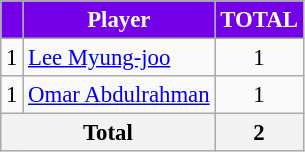<table border="0" class="wikitable" style="text-align:center;font-size:95%">
<tr>
<th scope=col style="color:#FFFFFF; background:#7300E6;"></th>
<th scope=col style="color:#FFFFFF; background:#7300E6;">Player</th>
<th scope=col style="color:#FFFFFF; background:#7300E6;">TOTAL</th>
</tr>
<tr>
<td>1</td>
<td align=left> <a href='#'>Lee Myung-joo</a></td>
<td align=center>1</td>
</tr>
<tr>
<td>1</td>
<td align=left> <a href='#'>Omar Abdulrahman</a></td>
<td align=center>1</td>
</tr>
<tr>
<th colspan="2">Total</th>
<th>2</th>
</tr>
</table>
